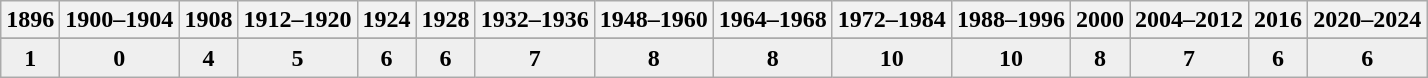<table class="wikitable sticky-table-row1" style="text-align: center;">
<tr>
<th scope="col">1896</th>
<th scope="col">1900–1904</th>
<th scope="col">1908</th>
<th scope="col">1912–1920</th>
<th scope="col">1924</th>
<th scope="col">1928</th>
<th scope="col">1932–1936</th>
<th scope="col">1948–1960</th>
<th scope="col">1964–1968</th>
<th scope="col">1972–1984</th>
<th scope="col">1988–1996</th>
<th scope="col">2000</th>
<th scope="col">2004–2012</th>
<th scope="col">2016</th>
<th scope="col">2020–2024</th>
</tr>
<tr>
</tr>
<tr>
</tr>
<tr>
</tr>
<tr>
</tr>
<tr>
</tr>
<tr>
</tr>
<tr>
</tr>
<tr>
</tr>
<tr>
</tr>
<tr>
</tr>
<tr>
</tr>
<tr>
</tr>
<tr>
</tr>
<tr>
</tr>
<tr>
</tr>
<tr>
</tr>
<tr>
</tr>
<tr>
</tr>
<tr>
</tr>
<tr>
</tr>
<tr>
</tr>
<tr>
</tr>
<tr>
</tr>
<tr>
</tr>
<tr>
</tr>
<tr>
</tr>
<tr>
</tr>
<tr>
</tr>
<tr>
</tr>
<tr>
</tr>
<tr>
</tr>
<tr>
</tr>
<tr>
</tr>
<tr>
</tr>
<tr>
</tr>
<tr>
</tr>
<tr>
</tr>
<tr>
</tr>
<tr>
</tr>
<tr style="background:#efefef; font-weight:bold;">
<td>1</td>
<td>0</td>
<td>4</td>
<td>5</td>
<td>6</td>
<td>6</td>
<td>7</td>
<td>8</td>
<td>8</td>
<td>10</td>
<td>10</td>
<td>8</td>
<td>7</td>
<td>6</td>
<td>6</td>
</tr>
</table>
